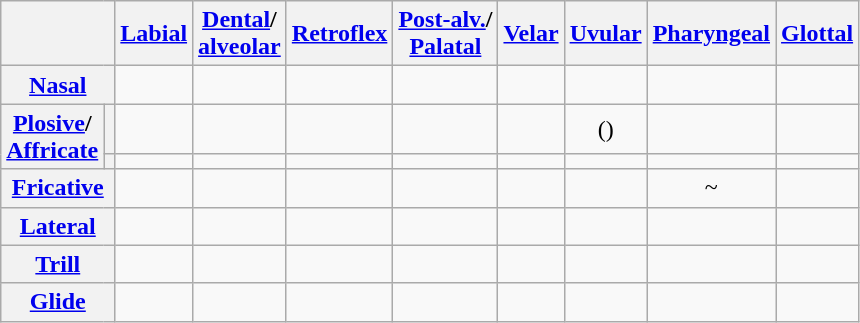<table class="wikitable" style="text-align:center;">
<tr>
<th colspan="2"></th>
<th><a href='#'>Labial</a></th>
<th><a href='#'>Dental</a>/<br><a href='#'>alveolar</a></th>
<th><a href='#'>Retroflex</a></th>
<th><a href='#'>Post-alv.</a>/<br><a href='#'>Palatal</a></th>
<th><a href='#'>Velar</a></th>
<th><a href='#'>Uvular</a></th>
<th><a href='#'>Pharyngeal</a></th>
<th><a href='#'>Glottal</a></th>
</tr>
<tr>
<th colspan="2"><a href='#'>Nasal</a></th>
<td></td>
<td></td>
<td></td>
<td></td>
<td></td>
<td></td>
<td></td>
<td></td>
</tr>
<tr>
<th rowspan="2"><a href='#'>Plosive</a>/<br><a href='#'>Affricate</a></th>
<th></th>
<td></td>
<td></td>
<td></td>
<td></td>
<td></td>
<td>()</td>
<td></td>
<td></td>
</tr>
<tr>
<th></th>
<td></td>
<td></td>
<td></td>
<td></td>
<td></td>
<td></td>
<td></td>
<td></td>
</tr>
<tr>
<th colspan="2"><a href='#'>Fricative</a></th>
<td></td>
<td></td>
<td></td>
<td></td>
<td></td>
<td></td>
<td> ~ </td>
<td></td>
</tr>
<tr>
<th colspan="2"><a href='#'>Lateral</a></th>
<td></td>
<td></td>
<td></td>
<td></td>
<td></td>
<td></td>
<td></td>
<td></td>
</tr>
<tr>
<th colspan="2"><a href='#'>Trill</a></th>
<td></td>
<td></td>
<td></td>
<td></td>
<td></td>
<td></td>
<td></td>
<td></td>
</tr>
<tr>
<th colspan="2"><a href='#'>Glide</a></th>
<td></td>
<td></td>
<td></td>
<td></td>
<td></td>
<td></td>
<td></td>
<td></td>
</tr>
</table>
